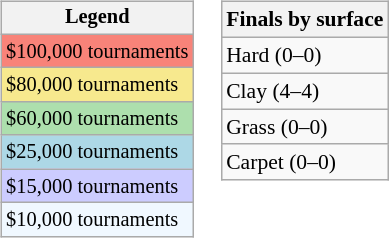<table>
<tr valign=top>
<td><br><table class=wikitable style="font-size:85%">
<tr>
<th>Legend</th>
</tr>
<tr style="background:#f88379;">
<td>$100,000 tournaments</td>
</tr>
<tr style="background:#f7e98e;">
<td>$80,000 tournaments</td>
</tr>
<tr style="background:#addfad;">
<td>$60,000 tournaments</td>
</tr>
<tr style="background:lightblue;">
<td>$25,000 tournaments</td>
</tr>
<tr style="background:#ccccff;">
<td>$15,000 tournaments</td>
</tr>
<tr style="background:#f0f8ff;">
<td>$10,000 tournaments</td>
</tr>
</table>
</td>
<td><br><table class=wikitable style="font-size:90%">
<tr>
<th>Finals by surface</th>
</tr>
<tr>
<td>Hard (0–0)</td>
</tr>
<tr>
<td>Clay (4–4)</td>
</tr>
<tr>
<td>Grass (0–0)</td>
</tr>
<tr>
<td>Carpet (0–0)</td>
</tr>
</table>
</td>
</tr>
</table>
